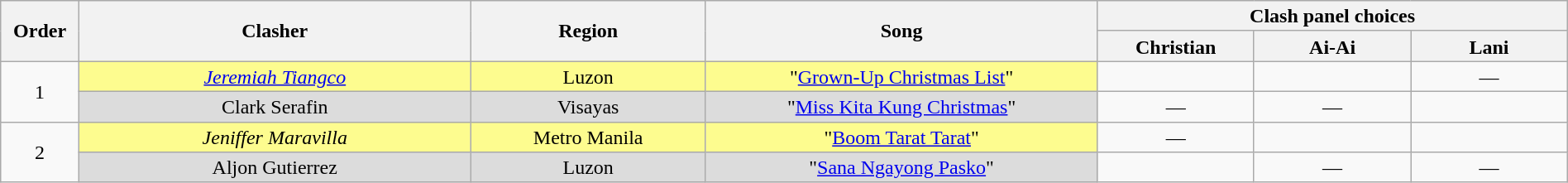<table class="wikitable" style="text-align:center; line-height:17px; width:100%;">
<tr>
<th rowspan="2" width="5%">Order</th>
<th rowspan="2" width="25%">Clasher</th>
<th rowspan="2">Region</th>
<th rowspan="2" width="25%">Song</th>
<th colspan="3" width="30%">Clash panel choices</th>
</tr>
<tr>
<th width="10%">Christian</th>
<th width="10%">Ai-Ai</th>
<th width="10%">Lani</th>
</tr>
<tr>
<td rowspan="2">1</td>
<td style="background:#fdfc8f;"><em><a href='#'>Jeremiah Tiangco</a></em></td>
<td style="background:#fdfc8f;">Luzon</td>
<td style="background:#fdfc8f;">"<a href='#'>Grown-Up Christmas List</a>"</td>
<td><strong></strong></td>
<td><strong></strong></td>
<td>—</td>
</tr>
<tr>
<td style="background:#DCDCDC;">Clark Serafin</td>
<td style="background:#DCDCDC;">Visayas</td>
<td style="background:#DCDCDC;">"<a href='#'>Miss Kita Kung Christmas</a>"</td>
<td>—</td>
<td>—</td>
<td><strong></strong></td>
</tr>
<tr>
<td rowspan="2">2</td>
<td style="background:#fdfc8f;"><em>Jeniffer Maravilla </em></td>
<td style="background:#fdfc8f;">Metro Manila</td>
<td style="background:#fdfc8f;">"<a href='#'>Boom Tarat Tarat</a>"</td>
<td>—</td>
<td><strong></strong></td>
<td><strong></strong></td>
</tr>
<tr>
<td style="background:#DCDCDC;">Aljon Gutierrez</td>
<td style="background:#DCDCDC;">Luzon</td>
<td style="background:#DCDCDC;">"<a href='#'>Sana Ngayong Pasko</a>"</td>
<td><strong></strong></td>
<td>—</td>
<td>—</td>
</tr>
</table>
